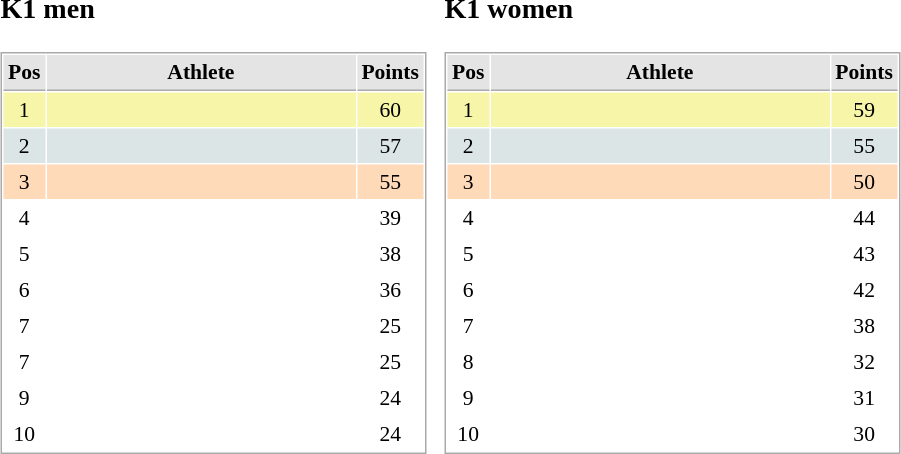<table border="0" cellspacing="10">
<tr>
<td><br><h3>K1 men</h3><table cellspacing="1" cellpadding="3" style="border:1px solid #AAAAAA;font-size:90%">
<tr bgcolor="#E4E4E4">
<th style="border-bottom:1px solid #AAAAAA" width=10>Pos</th>
<th style="border-bottom:1px solid #AAAAAA" width=200>Athlete</th>
<th style="border-bottom:1px solid #AAAAAA" width=20>Points</th>
</tr>
<tr align="center"  bgcolor="#F7F6A8">
<td>1</td>
<td align="left"></td>
<td>60</td>
</tr>
<tr align="center"  bgcolor="#DCE5E5">
<td>2</td>
<td align="left"></td>
<td>57</td>
</tr>
<tr align="center" bgcolor="#FFDAB9">
<td>3</td>
<td align="left"></td>
<td>55</td>
</tr>
<tr align="center">
<td>4</td>
<td align="left"></td>
<td>39</td>
</tr>
<tr align="center">
<td>5</td>
<td align="left"></td>
<td>38</td>
</tr>
<tr align="center">
<td>6</td>
<td align="left"></td>
<td>36</td>
</tr>
<tr align="center">
<td>7</td>
<td align="left"></td>
<td>25</td>
</tr>
<tr align="center">
<td>7</td>
<td align="left"></td>
<td>25</td>
</tr>
<tr align="center">
<td>9</td>
<td align="left"></td>
<td>24</td>
</tr>
<tr align="center">
<td>10</td>
<td align="left"></td>
<td>24</td>
</tr>
</table>
</td>
<td><br><h3>K1 women</h3><table cellspacing="1" cellpadding="3" style="border:1px solid #AAAAAA;font-size:90%">
<tr bgcolor="#E4E4E4">
<th style="border-bottom:1px solid #AAAAAA" width=10>Pos</th>
<th style="border-bottom:1px solid #AAAAAA" width=220>Athlete</th>
<th style="border-bottom:1px solid #AAAAAA" width=20>Points</th>
</tr>
<tr align="center"  bgcolor="#F7F6A8">
<td>1</td>
<td align="left"></td>
<td>59</td>
</tr>
<tr align="center"  bgcolor="#DCE5E5">
<td>2</td>
<td align="left"></td>
<td>55</td>
</tr>
<tr align="center" bgcolor="#FFDAB9">
<td>3</td>
<td align="left"></td>
<td>50</td>
</tr>
<tr align="center">
<td>4</td>
<td align="left"></td>
<td>44</td>
</tr>
<tr align="center">
<td>5</td>
<td align="left"></td>
<td>43</td>
</tr>
<tr align="center">
<td>6</td>
<td align="left"></td>
<td>42</td>
</tr>
<tr align="center">
<td>7</td>
<td align="left"></td>
<td>38</td>
</tr>
<tr align="center">
<td>8</td>
<td align="left"></td>
<td>32</td>
</tr>
<tr align="center">
<td>9</td>
<td align="left"></td>
<td>31</td>
</tr>
<tr align="center">
<td>10</td>
<td align="left"></td>
<td>30</td>
</tr>
</table>
</td>
</tr>
</table>
